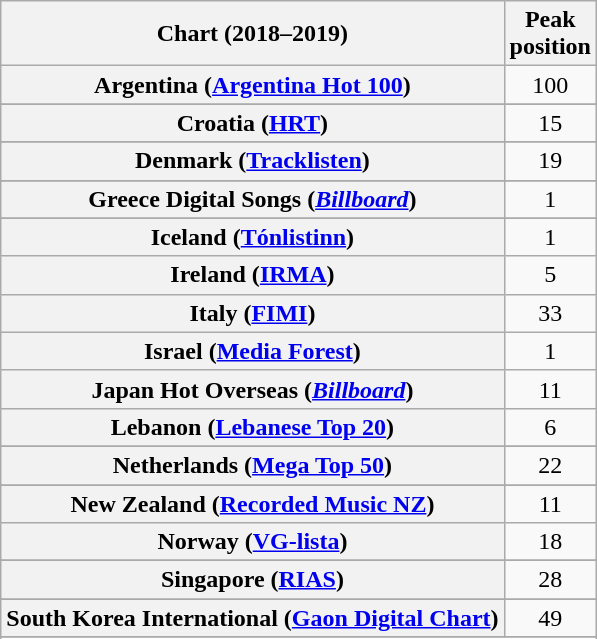<table class="wikitable sortable plainrowheaders" style="text-align:center">
<tr>
<th scope="col">Chart (2018–2019)</th>
<th scope="col">Peak<br> position</th>
</tr>
<tr>
<th scope="row">Argentina (<a href='#'>Argentina Hot 100</a>)</th>
<td>100</td>
</tr>
<tr>
</tr>
<tr>
</tr>
<tr>
</tr>
<tr>
</tr>
<tr>
</tr>
<tr>
</tr>
<tr>
</tr>
<tr>
</tr>
<tr>
<th scope="row">Croatia (<a href='#'>HRT</a>)</th>
<td>15</td>
</tr>
<tr>
</tr>
<tr>
<th scope="row">Denmark (<a href='#'>Tracklisten</a>)</th>
<td>19</td>
</tr>
<tr>
</tr>
<tr>
</tr>
<tr>
</tr>
<tr>
<th scope="row">Greece Digital Songs (<em><a href='#'>Billboard</a></em>)</th>
<td>1</td>
</tr>
<tr>
</tr>
<tr>
</tr>
<tr>
<th scope="row">Iceland (<a href='#'>Tónlistinn</a>)</th>
<td>1</td>
</tr>
<tr>
<th scope="row">Ireland (<a href='#'>IRMA</a>)</th>
<td>5</td>
</tr>
<tr>
<th scope="row">Italy (<a href='#'>FIMI</a>)</th>
<td>33</td>
</tr>
<tr>
<th scope="row">Israel (<a href='#'>Media Forest</a>)</th>
<td>1</td>
</tr>
<tr>
<th scope="row">Japan Hot Overseas (<em><a href='#'>Billboard</a></em>)</th>
<td>11</td>
</tr>
<tr>
<th scope="row">Lebanon (<a href='#'>Lebanese Top 20</a>)</th>
<td>6</td>
</tr>
<tr>
</tr>
<tr>
<th scope="row">Netherlands (<a href='#'>Mega Top 50</a>)</th>
<td>22</td>
</tr>
<tr>
</tr>
<tr>
<th scope="row">New Zealand (<a href='#'>Recorded Music NZ</a>)</th>
<td>11</td>
</tr>
<tr>
<th scope="row">Norway (<a href='#'>VG-lista</a>)</th>
<td>18</td>
</tr>
<tr>
</tr>
<tr>
</tr>
<tr>
<th scope="row">Singapore (<a href='#'>RIAS</a>)</th>
<td>28</td>
</tr>
<tr>
</tr>
<tr>
<th scope="row">South Korea International (<a href='#'>Gaon Digital Chart</a>)</th>
<td>49</td>
</tr>
<tr>
</tr>
<tr>
</tr>
<tr>
</tr>
<tr>
</tr>
<tr>
</tr>
<tr>
</tr>
<tr>
</tr>
<tr>
</tr>
<tr>
</tr>
<tr>
</tr>
<tr>
</tr>
</table>
